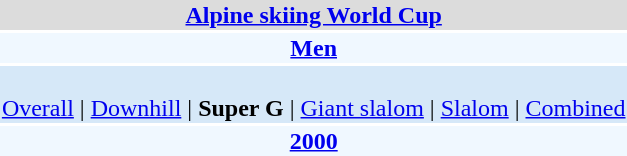<table align="right" class="toccolours" style="margin: 0 0 1em 1em;">
<tr>
<td colspan="2" align=center bgcolor=Gainsboro><strong><a href='#'>Alpine skiing World Cup</a></strong></td>
</tr>
<tr>
<td colspan="2" align=center bgcolor=AliceBlue><strong><a href='#'>Men</a></strong></td>
</tr>
<tr>
<td colspan="2" align=center bgcolor=D6E8F8><br><a href='#'>Overall</a> | 
<a href='#'>Downhill</a> | 
<strong>Super G</strong> | 
<a href='#'>Giant slalom</a> | 
<a href='#'>Slalom</a> | 
<a href='#'>Combined</a></td>
</tr>
<tr>
<td colspan="2" align=center bgcolor=AliceBlue><strong><a href='#'>2000</a></strong></td>
</tr>
</table>
